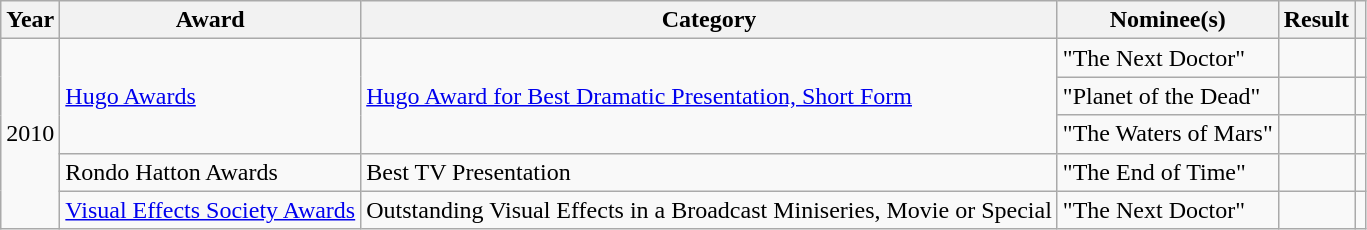<table class="wikitable sortable">
<tr>
<th>Year</th>
<th>Award</th>
<th>Category</th>
<th>Nominee(s)</th>
<th>Result</th>
<th></th>
</tr>
<tr>
<td rowspan="5">2010</td>
<td rowspan="3"><a href='#'>Hugo Awards</a></td>
<td rowspan="3"><a href='#'>Hugo Award for Best Dramatic Presentation, Short Form</a></td>
<td>"The Next Doctor"</td>
<td></td>
<td></td>
</tr>
<tr>
<td>"Planet of the Dead"</td>
<td></td>
<td></td>
</tr>
<tr>
<td>"The Waters of Mars"</td>
<td></td>
<td></td>
</tr>
<tr>
<td>Rondo Hatton Awards</td>
<td>Best TV Presentation</td>
<td>"The End of Time"</td>
<td></td>
<td></td>
</tr>
<tr>
<td><a href='#'>Visual Effects Society Awards</a></td>
<td>Outstanding Visual Effects in a Broadcast Miniseries, Movie or Special</td>
<td>"The Next Doctor"</td>
<td></td>
<td></td>
</tr>
</table>
